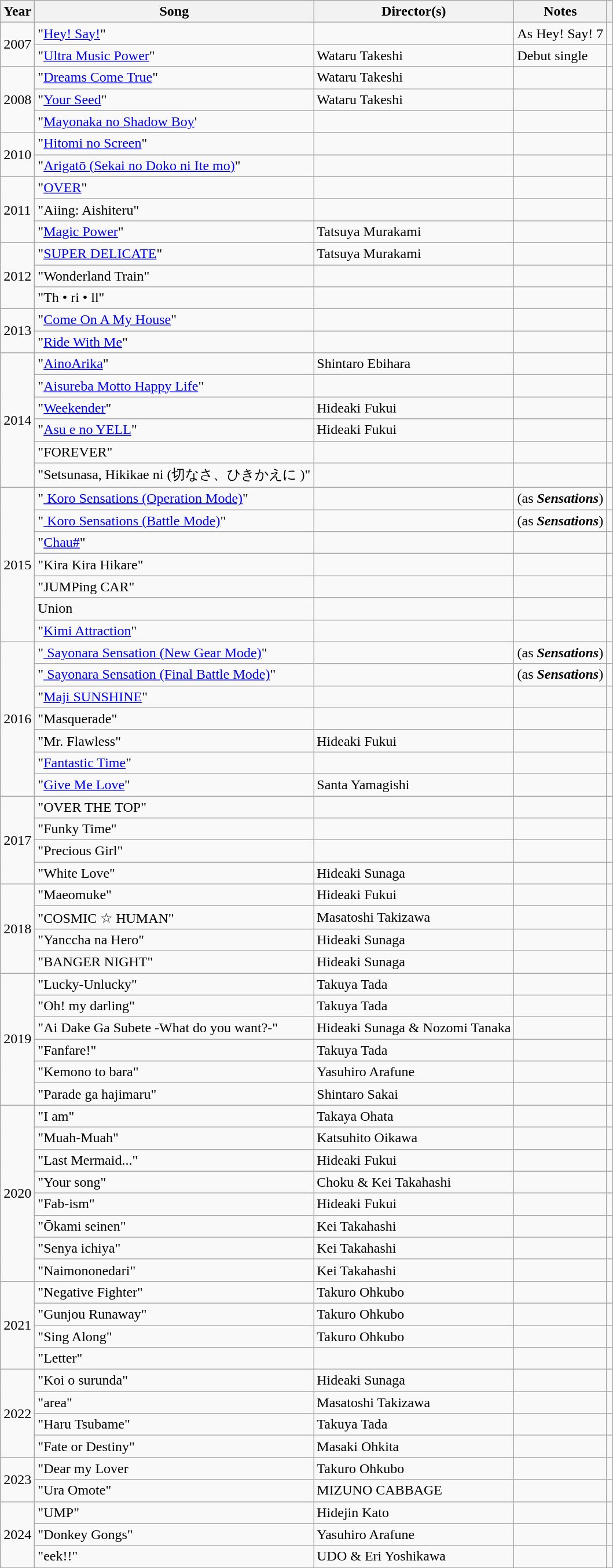<table class="wikitable">
<tr>
<th>Year</th>
<th>Song</th>
<th>Director(s)</th>
<th>Notes</th>
<th></th>
</tr>
<tr>
<td rowspan=2>2007</td>
<td>"<a href='#'>Hey! Say!</a>"</td>
<td></td>
<td>As Hey! Say! 7</td>
<td></td>
</tr>
<tr>
<td>"<a href='#'>Ultra Music Power</a>"</td>
<td>Wataru Takeshi</td>
<td>Debut single</td>
<td></td>
</tr>
<tr>
<td rowspan=3>2008</td>
<td>"<a href='#'>Dreams Come True</a>"</td>
<td>Wataru Takeshi</td>
<td></td>
<td></td>
</tr>
<tr>
<td>"<a href='#'>Your Seed</a>"</td>
<td>Wataru Takeshi</td>
<td></td>
<td></td>
</tr>
<tr>
<td>"<a href='#'>Mayonaka no Shadow Boy</a>'</td>
<td></td>
<td></td>
<td></td>
</tr>
<tr>
<td rowspan=2>2010</td>
<td>"<a href='#'>Hitomi no Screen</a>"</td>
<td></td>
<td></td>
<td></td>
</tr>
<tr>
<td>"<a href='#'>Arigatō (Sekai no Doko ni Ite mo)</a>"</td>
<td></td>
<td></td>
<td></td>
</tr>
<tr>
<td rowspan=3>2011</td>
<td>"<a href='#'>OVER</a>"</td>
<td></td>
<td></td>
<td></td>
</tr>
<tr>
<td>"Aiing: Aishiteru"</td>
<td></td>
<td></td>
<td></td>
</tr>
<tr>
<td>"<a href='#'>Magic Power</a>"</td>
<td>Tatsuya Murakami</td>
<td></td>
<td></td>
</tr>
<tr>
<td rowspan=3>2012</td>
<td>"<a href='#'>SUPER DELICATE</a>"</td>
<td>Tatsuya Murakami</td>
<td></td>
<td></td>
</tr>
<tr>
<td>"Wonderland Train"</td>
<td></td>
<td></td>
<td></td>
</tr>
<tr>
<td>"Th • ri • ll"</td>
<td></td>
<td></td>
<td></td>
</tr>
<tr>
<td rowspan=2>2013</td>
<td>"<a href='#'>Come On A My House</a>"</td>
<td></td>
<td></td>
<td></td>
</tr>
<tr>
<td>"<a href='#'>Ride With Me</a>"</td>
<td></td>
<td></td>
<td></td>
</tr>
<tr>
<td rowspan=6>2014</td>
<td>"<a href='#'>AinoArika</a>"</td>
<td>Shintaro Ebihara</td>
<td></td>
<td></td>
</tr>
<tr>
<td>"<a href='#'>Aisureba Motto Happy Life</a>"</td>
<td></td>
<td></td>
<td></td>
</tr>
<tr>
<td>"<a href='#'>Weekender</a>"</td>
<td>Hideaki Fukui</td>
<td></td>
<td></td>
</tr>
<tr>
<td>"<a href='#'>Asu e no YELL</a>"</td>
<td>Hideaki Fukui</td>
<td></td>
<td></td>
</tr>
<tr>
<td>"FOREVER"</td>
<td></td>
<td></td>
<td></td>
</tr>
<tr>
<td>"Setsunasa, Hikikae ni (切なさ、ひきかえに )"</td>
<td></td>
<td></td>
<td></td>
</tr>
<tr>
<td rowspan=7>2015</td>
<td>"<a href='#'> Koro Sensations (Operation Mode)</a>"</td>
<td></td>
<td>(as <strong><em>Sensations</em></strong>)</td>
<td></td>
</tr>
<tr>
<td>"<a href='#'> Koro Sensations (Battle Mode)</a>"</td>
<td></td>
<td>(as <strong><em>Sensations</em></strong>)</td>
<td></td>
</tr>
<tr>
<td>"<a href='#'>Chau#</a>"</td>
<td></td>
<td></td>
<td></td>
</tr>
<tr>
<td>"Kira Kira Hikare"</td>
<td></td>
<td></td>
<td></td>
</tr>
<tr>
<td>"JUMPing CAR"</td>
<td></td>
<td></td>
<td></td>
</tr>
<tr>
<td>Union</td>
<td></td>
<td></td>
<td></td>
</tr>
<tr>
<td>"<a href='#'>Kimi Attraction</a>"</td>
<td></td>
<td></td>
<td></td>
</tr>
<tr>
<td rowspan=7>2016</td>
<td>"<a href='#'> Sayonara Sensation (New Gear Mode)</a>"</td>
<td></td>
<td>(as <strong><em>Sensations</em></strong>)</td>
<td></td>
</tr>
<tr>
<td>"<a href='#'> Sayonara Sensation (Final Battle Mode)</a>"</td>
<td></td>
<td>(as <strong><em>Sensations</em></strong>)</td>
<td></td>
</tr>
<tr>
<td>"<a href='#'>Maji SUNSHINE</a>"</td>
<td></td>
<td></td>
<td></td>
</tr>
<tr>
<td>"Masquerade"</td>
<td></td>
<td></td>
<td></td>
</tr>
<tr>
<td>"Mr. Flawless"</td>
<td>Hideaki Fukui</td>
<td></td>
<td></td>
</tr>
<tr>
<td>"<a href='#'>Fantastic Time</a>"</td>
<td></td>
<td></td>
<td></td>
</tr>
<tr>
<td>"<a href='#'>Give Me Love</a>"</td>
<td>Santa Yamagishi</td>
<td></td>
<td></td>
</tr>
<tr>
<td rowspan=4>2017</td>
<td>"OVER THE TOP"</td>
<td></td>
<td></td>
<td></td>
</tr>
<tr>
<td>"Funky Time"</td>
<td></td>
<td></td>
<td></td>
</tr>
<tr>
<td>"Precious Girl"</td>
<td></td>
<td></td>
<td></td>
</tr>
<tr>
<td>"White Love"</td>
<td>Hideaki Sunaga</td>
<td></td>
<td></td>
</tr>
<tr>
<td rowspan=4>2018</td>
<td>"Maeomuke"</td>
<td>Hideaki Fukui</td>
<td></td>
<td></td>
</tr>
<tr>
<td>"COSMIC ☆ HUMAN"</td>
<td>Masatoshi Takizawa</td>
<td></td>
<td></td>
</tr>
<tr>
<td>"Yanccha na Hero"</td>
<td>Hideaki Sunaga</td>
<td></td>
<td></td>
</tr>
<tr>
<td>"BANGER NIGHT"</td>
<td>Hideaki Sunaga</td>
<td></td>
<td></td>
</tr>
<tr>
<td rowspan=6>2019</td>
<td>"Lucky-Unlucky"</td>
<td>Takuya Tada</td>
<td></td>
<td></td>
</tr>
<tr>
<td>"Oh! my darling"</td>
<td>Takuya Tada</td>
<td></td>
<td></td>
</tr>
<tr>
<td>"Ai Dake Ga Subete -What do you want?-"</td>
<td>Hideaki Sunaga & Nozomi Tanaka</td>
<td></td>
<td></td>
</tr>
<tr>
<td>"Fanfare!"</td>
<td>Takuya Tada</td>
<td></td>
<td></td>
</tr>
<tr>
<td>"Kemono to bara"</td>
<td>Yasuhiro Arafune</td>
<td></td>
<td></td>
</tr>
<tr>
<td>"Parade ga hajimaru"</td>
<td>Shintaro Sakai</td>
<td></td>
<td></td>
</tr>
<tr>
<td rowspan=8>2020</td>
<td>"I am"</td>
<td>Takaya Ohata</td>
<td></td>
<td></td>
</tr>
<tr>
<td>"Muah-Muah"</td>
<td>Katsuhito Oikawa</td>
<td></td>
<td></td>
</tr>
<tr>
<td>"Last Mermaid..."</td>
<td>Hideaki Fukui</td>
<td></td>
<td></td>
</tr>
<tr>
<td>"Your song"</td>
<td>Choku & Kei Takahashi</td>
<td></td>
<td></td>
</tr>
<tr>
<td>"Fab-ism"</td>
<td>Hideaki Fukui</td>
<td></td>
<td></td>
</tr>
<tr>
<td>"Ōkami seinen"</td>
<td>Kei Takahashi</td>
<td></td>
<td></td>
</tr>
<tr>
<td>"Senya ichiya"</td>
<td>Kei Takahashi</td>
<td></td>
<td></td>
</tr>
<tr>
<td>"Naimononedari"</td>
<td>Kei Takahashi</td>
<td></td>
<td></td>
</tr>
<tr>
<td rowspan=4>2021</td>
<td>"Negative Fighter"</td>
<td>Takuro Ohkubo</td>
<td></td>
<td></td>
</tr>
<tr>
<td>"Gunjou Runaway"</td>
<td>Takuro Ohkubo</td>
<td></td>
<td></td>
</tr>
<tr>
<td>"Sing Along"</td>
<td>Takuro Ohkubo</td>
<td></td>
<td></td>
</tr>
<tr>
<td>"Letter"</td>
<td></td>
<td></td>
<td></td>
</tr>
<tr>
<td rowspan=4>2022</td>
<td>"Koi o surunda"</td>
<td>Hideaki Sunaga</td>
<td></td>
<td></td>
</tr>
<tr>
<td>"area"</td>
<td>Masatoshi Takizawa</td>
<td></td>
<td></td>
</tr>
<tr>
<td>"Haru Tsubame"</td>
<td>Takuya Tada</td>
<td></td>
<td></td>
</tr>
<tr>
<td>"Fate or Destiny"</td>
<td>Masaki Ohkita</td>
<td></td>
<td></td>
</tr>
<tr>
<td rowspan=2>2023</td>
<td>"Dear my Lover</td>
<td>Takuro Ohkubo</td>
<td></td>
<td></td>
</tr>
<tr>
<td>"Ura Omote"</td>
<td>MIZUNO CABBAGE</td>
<td></td>
<td></td>
</tr>
<tr>
<td rowspan=3>2024</td>
<td>"UMP"</td>
<td>Hidejin Kato</td>
<td></td>
<td></td>
</tr>
<tr>
<td>"Donkey Gongs"</td>
<td>Yasuhiro Arafune</td>
<td></td>
<td></td>
</tr>
<tr>
<td>"eek!!"</td>
<td>UDO & Eri Yoshikawa</td>
<td></td>
<td></td>
</tr>
</table>
